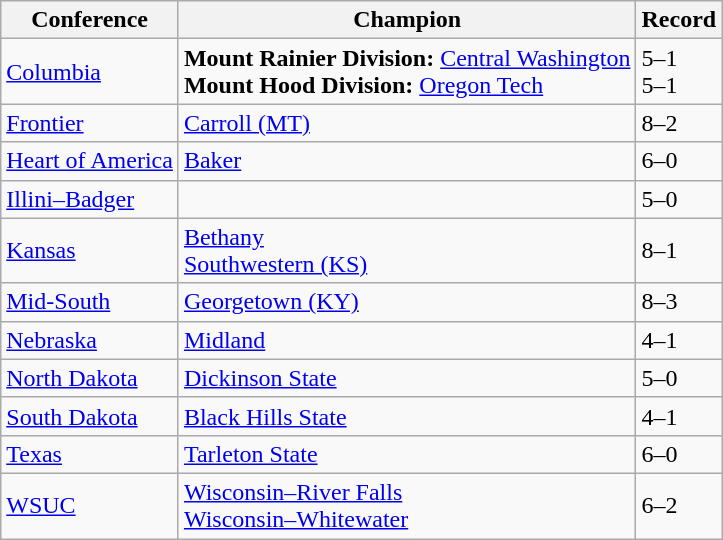<table class="wikitable">
<tr>
<th>Conference</th>
<th>Champion</th>
<th>Record</th>
</tr>
<tr>
<td><a href='#'>Columbia</a></td>
<td><strong>Mount Rainier Division:</strong> <a href='#'>Central Washington</a><br><strong>Mount Hood Division:</strong> <a href='#'>Oregon Tech</a></td>
<td>5–1<br>5–1</td>
</tr>
<tr>
<td><a href='#'>Frontier</a></td>
<td><a href='#'>Carroll (MT)</a></td>
<td>8–2</td>
</tr>
<tr>
<td><a href='#'>Heart of America</a></td>
<td><a href='#'>Baker</a></td>
<td>6–0</td>
</tr>
<tr>
<td><a href='#'>Illini–Badger</a></td>
<td></td>
<td>5–0</td>
</tr>
<tr>
<td><a href='#'>Kansas</a></td>
<td><a href='#'>Bethany</a><br><a href='#'>Southwestern (KS)</a></td>
<td>8–1</td>
</tr>
<tr>
<td><a href='#'>Mid-South</a></td>
<td><a href='#'>Georgetown (KY)</a></td>
<td>8–3</td>
</tr>
<tr>
<td><a href='#'>Nebraska</a></td>
<td><a href='#'>Midland</a></td>
<td>4–1</td>
</tr>
<tr>
<td><a href='#'>North Dakota</a></td>
<td><a href='#'>Dickinson State</a></td>
<td>5–0</td>
</tr>
<tr>
<td><a href='#'>South Dakota</a></td>
<td><a href='#'>Black Hills State</a></td>
<td>4–1</td>
</tr>
<tr>
<td><a href='#'>Texas</a></td>
<td><a href='#'>Tarleton State</a></td>
<td>6–0</td>
</tr>
<tr>
<td><a href='#'>WSUC</a></td>
<td><a href='#'>Wisconsin–River Falls</a><br><a href='#'>Wisconsin–Whitewater</a></td>
<td>6–2</td>
</tr>
</table>
